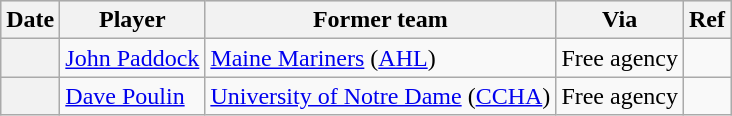<table class="wikitable plainrowheaders">
<tr style="background:#ddd; text-align:center;">
<th>Date</th>
<th>Player</th>
<th>Former team</th>
<th>Via</th>
<th>Ref</th>
</tr>
<tr>
<th scope="row"></th>
<td><a href='#'>John Paddock</a></td>
<td><a href='#'>Maine Mariners</a> (<a href='#'>AHL</a>)</td>
<td>Free agency</td>
<td></td>
</tr>
<tr>
<th scope="row"></th>
<td><a href='#'>Dave Poulin</a></td>
<td><a href='#'>University of Notre Dame</a> (<a href='#'>CCHA</a>)</td>
<td>Free agency</td>
<td></td>
</tr>
</table>
